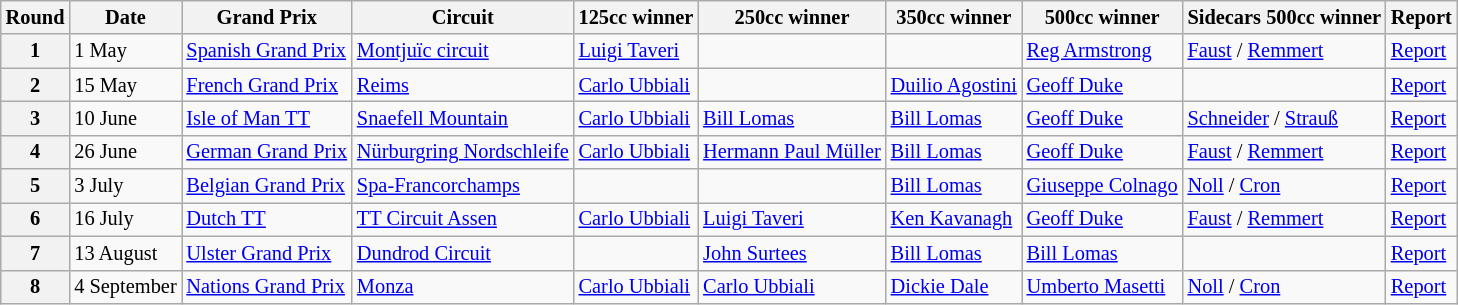<table class="wikitable" style="font-size: 85%">
<tr>
<th>Round</th>
<th>Date</th>
<th>Grand Prix</th>
<th>Circuit</th>
<th>125cc winner</th>
<th>250cc winner</th>
<th>350cc winner</th>
<th>500cc winner</th>
<th>Sidecars 500cc winner</th>
<th>Report</th>
</tr>
<tr>
<th>1</th>
<td>1 May</td>
<td> <a href='#'>Spanish Grand Prix</a></td>
<td><a href='#'>Montjuïc circuit</a></td>
<td> <a href='#'>Luigi Taveri</a></td>
<td></td>
<td></td>
<td> <a href='#'>Reg Armstrong</a></td>
<td> <a href='#'>Faust</a> / <a href='#'>Remmert</a></td>
<td><a href='#'>Report</a></td>
</tr>
<tr>
<th>2</th>
<td>15 May</td>
<td> <a href='#'>French Grand Prix</a></td>
<td><a href='#'>Reims</a></td>
<td> <a href='#'>Carlo Ubbiali</a></td>
<td></td>
<td> <a href='#'>Duilio Agostini</a></td>
<td> <a href='#'>Geoff Duke</a></td>
<td></td>
<td><a href='#'>Report</a></td>
</tr>
<tr>
<th>3</th>
<td>10 June</td>
<td> <a href='#'>Isle of Man TT</a></td>
<td><a href='#'>Snaefell Mountain</a></td>
<td> <a href='#'>Carlo Ubbiali</a></td>
<td> <a href='#'>Bill Lomas</a></td>
<td> <a href='#'>Bill Lomas</a></td>
<td> <a href='#'>Geoff Duke</a></td>
<td> <a href='#'>Schneider</a> / <a href='#'>Strauß</a></td>
<td><a href='#'>Report</a></td>
</tr>
<tr>
<th>4</th>
<td>26 June</td>
<td> <a href='#'>German Grand Prix</a></td>
<td><a href='#'>Nürburgring Nordschleife</a></td>
<td> <a href='#'>Carlo Ubbiali</a></td>
<td> <a href='#'>Hermann Paul Müller</a></td>
<td> <a href='#'>Bill Lomas</a></td>
<td> <a href='#'>Geoff Duke</a></td>
<td> <a href='#'>Faust</a> / <a href='#'>Remmert</a></td>
<td><a href='#'>Report</a></td>
</tr>
<tr>
<th>5</th>
<td>3 July</td>
<td> <a href='#'>Belgian Grand Prix</a></td>
<td><a href='#'>Spa-Francorchamps</a></td>
<td></td>
<td></td>
<td> <a href='#'>Bill Lomas</a></td>
<td> <a href='#'>Giuseppe Colnago</a></td>
<td> <a href='#'>Noll</a> / <a href='#'>Cron</a></td>
<td><a href='#'>Report</a></td>
</tr>
<tr>
<th>6</th>
<td>16 July</td>
<td> <a href='#'>Dutch TT</a></td>
<td><a href='#'>TT Circuit Assen</a></td>
<td> <a href='#'>Carlo Ubbiali</a></td>
<td> <a href='#'>Luigi Taveri</a></td>
<td> <a href='#'>Ken Kavanagh</a></td>
<td> <a href='#'>Geoff Duke</a></td>
<td> <a href='#'>Faust</a> / <a href='#'>Remmert</a></td>
<td><a href='#'>Report</a></td>
</tr>
<tr>
<th>7</th>
<td>13 August</td>
<td> <a href='#'>Ulster Grand Prix</a></td>
<td><a href='#'>Dundrod Circuit</a></td>
<td></td>
<td> <a href='#'>John Surtees</a></td>
<td> <a href='#'>Bill Lomas</a></td>
<td> <a href='#'>Bill Lomas</a></td>
<td></td>
<td><a href='#'>Report</a></td>
</tr>
<tr>
<th>8</th>
<td>4 September</td>
<td> <a href='#'>Nations Grand Prix</a></td>
<td><a href='#'>Monza</a></td>
<td> <a href='#'>Carlo Ubbiali</a></td>
<td> <a href='#'>Carlo Ubbiali</a></td>
<td> <a href='#'>Dickie Dale</a></td>
<td> <a href='#'>Umberto Masetti</a></td>
<td> <a href='#'>Noll</a> / <a href='#'>Cron</a></td>
<td><a href='#'>Report</a></td>
</tr>
</table>
